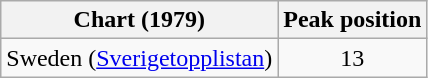<table class="wikitable plainrowheaders">
<tr>
<th>Chart (1979)</th>
<th>Peak position</th>
</tr>
<tr>
<td>Sweden (<a href='#'>Sverigetopplistan</a>)</td>
<td align="center">13</td>
</tr>
</table>
